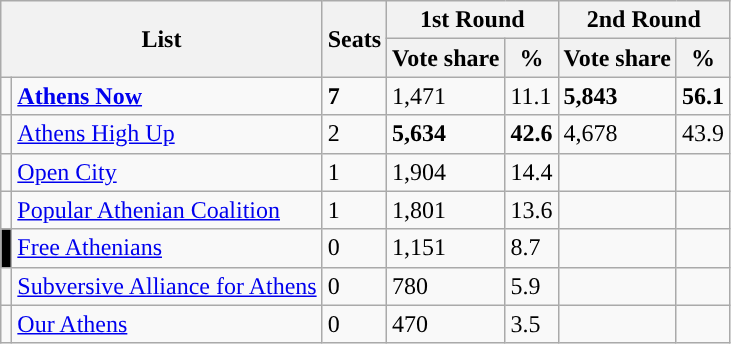<table class="wikitable">
<tr>
<th colspan="2" rowspan="2">List</th>
<th rowspan="2">Seats</th>
<th colspan="2">1st Round</th>
<th colspan="2">2nd Round</th>
</tr>
<tr>
<th><strong>Vote share</strong></th>
<th>%</th>
<th><strong>Vote share</strong></th>
<th>%</th>
</tr>
<tr>
<td style="background-color:"></td>
<td><strong><a href='#'>Athens Now</a></strong></td>
<td><strong>7</strong></td>
<td>1,471</td>
<td>11.1</td>
<td><strong>5,843</strong></td>
<td><strong>56.1</strong></td>
</tr>
<tr>
<td style="background-color:"></td>
<td><a href='#'>Athens High Up</a></td>
<td>2</td>
<td><strong>5,634</strong></td>
<td><strong>42.6</strong></td>
<td>4,678</td>
<td>43.9</td>
</tr>
<tr>
<td style="background-color:"></td>
<td><a href='#'>Open City</a></td>
<td>1</td>
<td>1,904</td>
<td>14.4</td>
<td></td>
<td></td>
</tr>
<tr>
<td style="background-color:"></td>
<td><a href='#'>Popular Athenian Coalition</a></td>
<td>1</td>
<td>1,801</td>
<td>13.6</td>
<td></td>
<td></td>
</tr>
<tr>
<td style="background-color:#000000"></td>
<td><a href='#'>Free Athenians</a></td>
<td>0</td>
<td>1,151</td>
<td>8.7</td>
<td></td>
<td></td>
</tr>
<tr>
<td style="background-color:"></td>
<td><a href='#'>Subversive Alliance for Athens</a></td>
<td>0</td>
<td>780</td>
<td>5.9</td>
<td></td>
<td></td>
</tr>
<tr>
<td style="background-color:"></td>
<td><a href='#'>Our Athens</a></td>
<td>0</td>
<td>470</td>
<td>3.5</td>
<td></td>
<td></td>
</tr>
</table>
